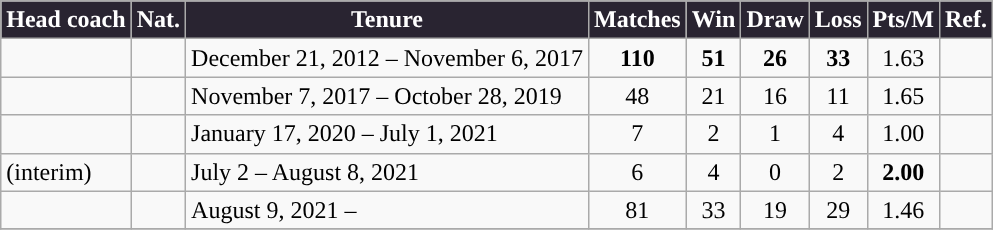<table class="wikitable sortable" style="text-align:center;">
<tr>
<th style="background:#292431; color:#FFFFFF; ">Head coach</th>
<th style="background:#292431; color:#FFFFFF; ">Nat.</th>
<th style="background:#292431; color:#FFFFFF; ">Tenure</th>
<th style="background:#292431; color:#FFFFFF; ">Matches</th>
<th style="background:#292431; color:#FFFFFF; ">Win</th>
<th style="background:#292431; color:#FFFFFF; ">Draw</th>
<th style="background:#292431; color:#FFFFFF; ">Loss</th>
<th style="background:#292431; color:#FFFFFF; ">Pts/M</th>
<th style="background:#292431; color:#FFFFFF; ">Ref.</th>
</tr>
<tr>
<td style="text-align:left;"></td>
<td></td>
<td style="text-align:left;">December 21, 2012 – November 6, 2017</td>
<td><strong>110</strong></td>
<td><strong>51</strong></td>
<td><strong>26</strong></td>
<td><strong>33</strong></td>
<td>1.63</td>
<td></td>
</tr>
<tr>
<td style="text-align:left;"></td>
<td></td>
<td style="text-align:left;">November 7, 2017 – October 28, 2019</td>
<td>48</td>
<td>21</td>
<td>16</td>
<td>11</td>
<td>1.65</td>
<td></td>
</tr>
<tr>
<td style="text-align:left;"></td>
<td></td>
<td style="text-align:left;">January 17, 2020 – July 1, 2021</td>
<td>7</td>
<td>2</td>
<td>1</td>
<td>4</td>
<td>1.00</td>
<td></td>
</tr>
<tr>
<td style="text-align:left;"> (interim)</td>
<td></td>
<td style="text-align:left;">July 2 – August 8, 2021</td>
<td>6</td>
<td>4</td>
<td>0</td>
<td>2</td>
<td><strong>2.00</strong></td>
<td></td>
</tr>
<tr>
<td style="text-align:left;"></td>
<td></td>
<td style="text-align:left;">August 9, 2021 –</td>
<td>81</td>
<td>33</td>
<td>19</td>
<td>29</td>
<td>1.46</td>
<td></td>
</tr>
<tr>
</tr>
</table>
